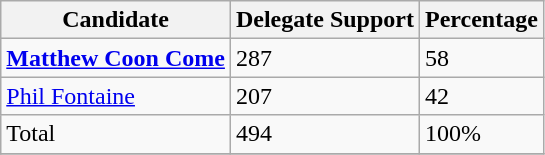<table class="wikitable">
<tr>
<th>Candidate</th>
<th>Delegate Support</th>
<th>Percentage</th>
</tr>
<tr>
<td><strong><a href='#'>Matthew Coon Come</a></strong></td>
<td>287</td>
<td>58</td>
</tr>
<tr>
<td><a href='#'>Phil Fontaine</a></td>
<td>207</td>
<td>42</td>
</tr>
<tr>
<td>Total</td>
<td>494</td>
<td>100%</td>
</tr>
<tr>
</tr>
</table>
